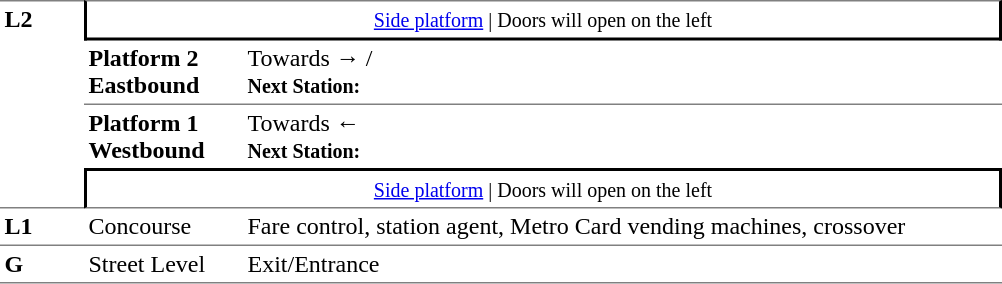<table table border=0 cellspacing=0 cellpadding=3>
<tr>
<td style="border-top:solid 1px grey;border-bottom:solid 1px grey;" width=50 rowspan=4 valign=top><strong>L2</strong></td>
<td style="border-top:solid 1px grey;border-right:solid 2px black;border-left:solid 2px black;border-bottom:solid 2px black;text-align:center;" colspan=2><small><a href='#'>Side platform</a> | Doors will open on the left </small></td>
</tr>
<tr>
<td style="border-bottom:solid 1px grey;" width=100><span><strong>Platform 2</strong><br><strong>Eastbound</strong></span></td>
<td style="border-bottom:solid 1px grey;" width=500>Towards →  / <br><small><strong>Next Station:</strong> </small></td>
</tr>
<tr>
<td><span><strong>Platform 1</strong><br><strong>Westbound</strong></span></td>
<td><span></span>Towards ← <br><small><strong>Next Station:</strong> </small></td>
</tr>
<tr>
<td style="border-top:solid 2px black;border-right:solid 2px black;border-left:solid 2px black;border-bottom:solid 1px grey;text-align:center;" colspan=2><small><a href='#'>Side platform</a> | Doors will open on the left </small></td>
</tr>
<tr>
<td valign=top><strong>L1</strong></td>
<td valign=top>Concourse</td>
<td valign=top>Fare control, station agent, Metro Card vending machines, crossover</td>
</tr>
<tr>
<td style="border-bottom:solid 1px grey;border-top:solid 1px grey;" width=50 valign=top><strong>G</strong></td>
<td style="border-top:solid 1px grey;border-bottom:solid 1px grey;" width=100 valign=top>Street Level</td>
<td style="border-top:solid 1px grey;border-bottom:solid 1px grey;" width=500 valign=top>Exit/Entrance</td>
</tr>
</table>
